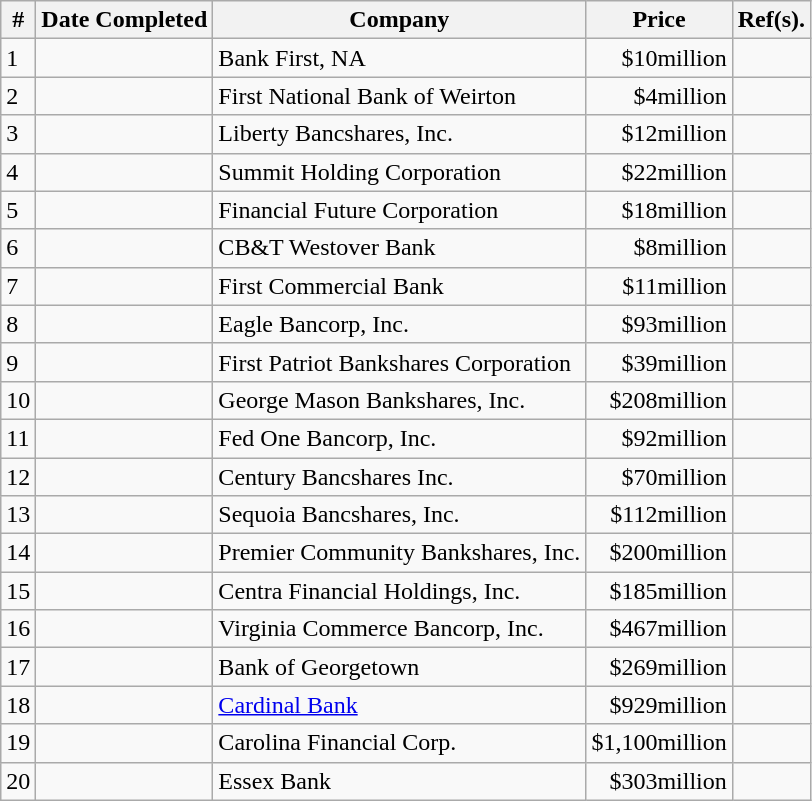<table class="wikitable sortable">
<tr>
<th scope="col">#</th>
<th scope="col">Date Completed</th>
<th scope="col">Company</th>
<th scope="col" style="width:80px;">Price</th>
<th scope="col" class="unsortable">Ref(s).</th>
</tr>
<tr>
<td>1</td>
<td></td>
<td>Bank First, NA</td>
<td align=right>$10million</td>
<td></td>
</tr>
<tr>
<td>2</td>
<td></td>
<td>First National Bank of Weirton</td>
<td align=right>$4million</td>
<td></td>
</tr>
<tr>
<td>3</td>
<td></td>
<td>Liberty Bancshares, Inc.</td>
<td align=right>$12million</td>
<td></td>
</tr>
<tr>
<td>4</td>
<td></td>
<td>Summit Holding Corporation</td>
<td align=right>$22million</td>
<td></td>
</tr>
<tr>
<td>5</td>
<td></td>
<td>Financial Future Corporation</td>
<td align=right>$18million</td>
<td></td>
</tr>
<tr>
<td>6</td>
<td></td>
<td>CB&T Westover Bank</td>
<td align=right>$8million</td>
<td></td>
</tr>
<tr>
<td>7</td>
<td></td>
<td>First Commercial Bank</td>
<td align=right>$11million</td>
<td></td>
</tr>
<tr>
<td>8</td>
<td></td>
<td>Eagle Bancorp, Inc.</td>
<td align=right>$93million</td>
<td></td>
</tr>
<tr>
<td>9</td>
<td></td>
<td>First Patriot Bankshares Corporation</td>
<td align=right>$39million</td>
<td></td>
</tr>
<tr>
<td>10</td>
<td></td>
<td>George Mason Bankshares, Inc.</td>
<td align=right>$208million</td>
<td></td>
</tr>
<tr>
<td>11</td>
<td></td>
<td>Fed One Bancorp, Inc.</td>
<td align=right>$92million</td>
<td></td>
</tr>
<tr>
<td>12</td>
<td></td>
<td>Century Bancshares Inc.</td>
<td align=right>$70million</td>
<td></td>
</tr>
<tr>
<td>13</td>
<td></td>
<td>Sequoia Bancshares, Inc.</td>
<td align=right>$112million</td>
<td></td>
</tr>
<tr>
<td>14</td>
<td></td>
<td>Premier Community Bankshares, Inc.</td>
<td align=right>$200million</td>
<td></td>
</tr>
<tr>
<td>15</td>
<td></td>
<td>Centra Financial Holdings, Inc.</td>
<td align=right>$185million</td>
<td></td>
</tr>
<tr>
<td>16</td>
<td></td>
<td>Virginia Commerce Bancorp, Inc.</td>
<td align=right>$467million</td>
<td></td>
</tr>
<tr>
<td>17</td>
<td></td>
<td>Bank of Georgetown</td>
<td align=right>$269million</td>
<td></td>
</tr>
<tr>
<td>18</td>
<td></td>
<td><a href='#'>Cardinal Bank</a></td>
<td align=right>$929million</td>
<td></td>
</tr>
<tr>
<td>19</td>
<td></td>
<td>Carolina Financial Corp.</td>
<td align=right>$1,100million</td>
<td></td>
</tr>
<tr>
<td>20</td>
<td></td>
<td>Essex Bank</td>
<td align=right>$303million</td>
<td></td>
</tr>
</table>
